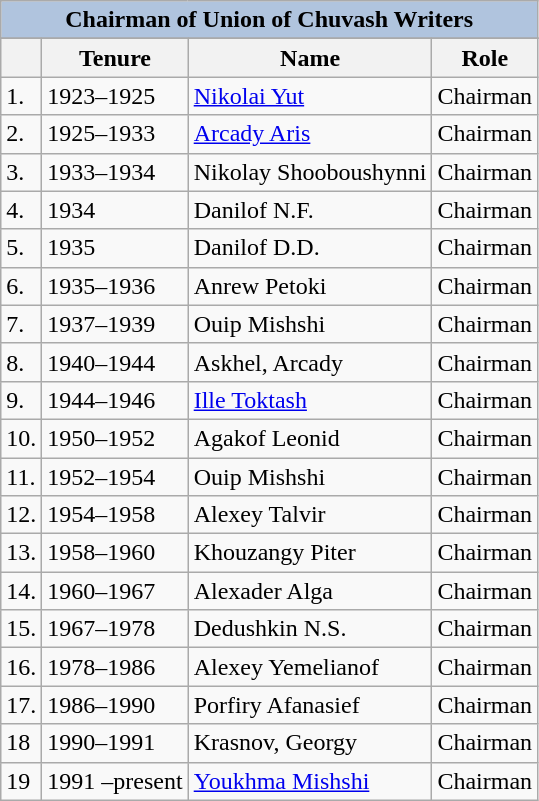<table class="wikitable">
<tr>
<th colspan="6" style="background: LightSteelBlue;">Chairman of Union of Chuvash  Writers</th>
</tr>
<tr bgcolor="#CCCCCC" align="center">
</tr>
<tr>
<th></th>
<th>Tenure</th>
<th>Name</th>
<th>Role</th>
</tr>
<tr>
<td>1.</td>
<td>1923–1925</td>
<td><a href='#'>Nikolai Yut</a></td>
<td>Chairman</td>
</tr>
<tr>
<td>2.</td>
<td>1925–1933</td>
<td><a href='#'>Arcady Aris</a></td>
<td>Chairman</td>
</tr>
<tr>
<td>3.</td>
<td>1933–1934</td>
<td>Nikolay Shooboushynni</td>
<td>Chairman</td>
</tr>
<tr>
<td>4.</td>
<td>1934</td>
<td>Danilof N.F.</td>
<td>Chairman</td>
</tr>
<tr>
<td>5.</td>
<td>1935</td>
<td>Danilof D.D.</td>
<td>Chairman</td>
</tr>
<tr>
<td>6.</td>
<td>1935–1936</td>
<td>Anrew Petoki</td>
<td>Chairman</td>
</tr>
<tr>
<td>7.</td>
<td>1937–1939</td>
<td>Ouip Mishshi</td>
<td>Chairman</td>
</tr>
<tr>
<td>8.</td>
<td>1940–1944</td>
<td>Askhel, Arcady</td>
<td>Chairman</td>
</tr>
<tr>
<td>9.</td>
<td>1944–1946</td>
<td><a href='#'>Ille Toktash</a></td>
<td>Chairman</td>
</tr>
<tr>
<td>10.</td>
<td>1950–1952</td>
<td>Agakof Leonid</td>
<td>Chairman</td>
</tr>
<tr>
<td>11.</td>
<td>1952–1954</td>
<td>Ouip Mishshi</td>
<td>Chairman</td>
</tr>
<tr>
<td>12.</td>
<td>1954–1958</td>
<td>Alexey Talvir</td>
<td>Chairman</td>
</tr>
<tr>
<td>13.</td>
<td>1958–1960</td>
<td>Khouzangy Piter</td>
<td>Chairman</td>
</tr>
<tr>
<td>14.</td>
<td>1960–1967</td>
<td>Alexader Alga</td>
<td>Chairman</td>
</tr>
<tr>
<td>15.</td>
<td>1967–1978</td>
<td>Dedushkin N.S.</td>
<td>Chairman</td>
</tr>
<tr>
<td>16.</td>
<td>1978–1986</td>
<td>Alexey Yemelianof</td>
<td>Chairman</td>
</tr>
<tr>
<td>17.</td>
<td>1986–1990</td>
<td>Porfiry Afanasief</td>
<td>Chairman</td>
</tr>
<tr>
<td>18</td>
<td>1990–1991</td>
<td>Krasnov, Georgy</td>
<td>Chairman</td>
</tr>
<tr>
<td>19</td>
<td>1991 –present</td>
<td><a href='#'>Youkhma Mishshi</a></td>
<td>Chairman</td>
</tr>
</table>
